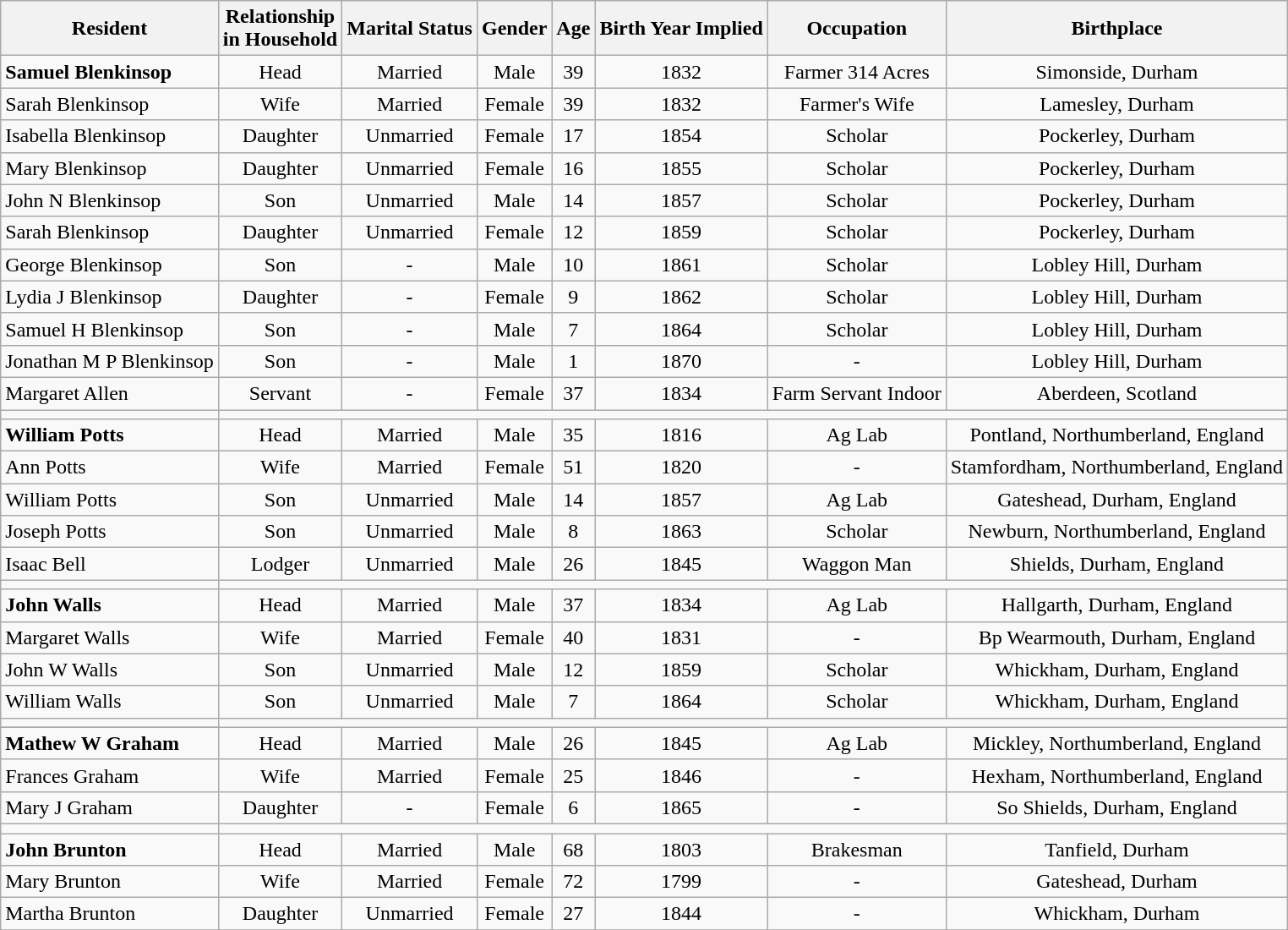<table class="wikitable unsortable" style="text-align:center">
<tr>
<th>Resident</th>
<th>Relationship<br>in Household</th>
<th>Marital Status</th>
<th>Gender</th>
<th>Age</th>
<th>Birth Year Implied</th>
<th>Occupation</th>
<th>Birthplace</th>
</tr>
<tr>
<td style="text-align:left"><strong>Samuel 	Blenkinsop</strong></td>
<td>Head</td>
<td>Married</td>
<td>Male</td>
<td>39</td>
<td>1832</td>
<td>Farmer 314 Acres</td>
<td>Simonside, Durham</td>
</tr>
<tr>
<td style="text-align:left">Sarah 	Blenkinsop</td>
<td>Wife</td>
<td>Married</td>
<td>Female</td>
<td>39</td>
<td>1832</td>
<td>Farmer's Wife</td>
<td>Lamesley, Durham</td>
</tr>
<tr>
<td style="text-align:left">Isabella 	Blenkinsop</td>
<td>Daughter</td>
<td>Unmarried</td>
<td>Female</td>
<td>17</td>
<td>1854</td>
<td>Scholar</td>
<td>Pockerley, Durham</td>
</tr>
<tr>
<td style="text-align:left">Mary 	Blenkinsop</td>
<td>Daughter</td>
<td>Unmarried</td>
<td>Female</td>
<td>16</td>
<td>1855</td>
<td>Scholar</td>
<td>Pockerley, Durham</td>
</tr>
<tr>
<td style="text-align:left">John N	Blenkinsop</td>
<td>Son</td>
<td>Unmarried</td>
<td>Male</td>
<td>14</td>
<td>1857</td>
<td>Scholar</td>
<td>Pockerley, Durham</td>
</tr>
<tr>
<td style="text-align:left">Sarah 	Blenkinsop</td>
<td>Daughter</td>
<td>Unmarried</td>
<td>Female</td>
<td>12</td>
<td>1859</td>
<td>Scholar</td>
<td>Pockerley, Durham</td>
</tr>
<tr>
<td style="text-align:left">George 	Blenkinsop</td>
<td>Son</td>
<td>-</td>
<td>Male</td>
<td>10</td>
<td>1861</td>
<td>Scholar</td>
<td>Lobley Hill, Durham</td>
</tr>
<tr>
<td style="text-align:left">Lydia J 	Blenkinsop</td>
<td>Daughter</td>
<td>-</td>
<td>Female</td>
<td>9</td>
<td>1862</td>
<td>Scholar</td>
<td>Lobley Hill, Durham</td>
</tr>
<tr>
<td style="text-align:left">Samuel H 	Blenkinsop</td>
<td>Son</td>
<td>-</td>
<td>Male</td>
<td>7</td>
<td>1864</td>
<td>Scholar</td>
<td>Lobley Hill, Durham</td>
</tr>
<tr>
<td style="text-align:left">Jonathan M P 	Blenkinsop</td>
<td>Son</td>
<td>-</td>
<td>Male</td>
<td>1</td>
<td>1870</td>
<td>-</td>
<td>Lobley Hill, Durham</td>
</tr>
<tr>
<td style="text-align:left">Margaret	Allen</td>
<td>Servant</td>
<td>-</td>
<td>Female</td>
<td>37</td>
<td>1834</td>
<td>Farm Servant Indoor</td>
<td>Aberdeen, Scotland</td>
</tr>
<tr>
<td></td>
</tr>
<tr>
<td style="text-align:left"><strong>William	Potts</strong></td>
<td>Head</td>
<td>Married</td>
<td>Male</td>
<td>35</td>
<td>1816</td>
<td>Ag Lab</td>
<td>Pontland, Northumberland, England</td>
</tr>
<tr>
<td style="text-align:left">Ann	Potts</td>
<td>Wife</td>
<td>Married</td>
<td>Female</td>
<td>51</td>
<td>1820</td>
<td>-</td>
<td>Stamfordham, Northumberland, England</td>
</tr>
<tr>
<td style="text-align:left">William	Potts</td>
<td>Son</td>
<td>Unmarried</td>
<td>Male</td>
<td>14</td>
<td>1857</td>
<td>Ag Lab</td>
<td>Gateshead, Durham, England</td>
</tr>
<tr>
<td style="text-align:left">Joseph	Potts</td>
<td>Son</td>
<td>Unmarried</td>
<td>Male</td>
<td>8</td>
<td>1863</td>
<td>Scholar</td>
<td>Newburn, Northumberland, England</td>
</tr>
<tr>
<td style="text-align:left">Isaac	Bell</td>
<td>Lodger</td>
<td>Unmarried</td>
<td>Male</td>
<td>26</td>
<td>1845</td>
<td>Waggon Man</td>
<td>Shields, Durham, England</td>
</tr>
<tr>
<td></td>
</tr>
<tr>
<td style="text-align:left"><strong>John	Walls	</strong></td>
<td>Head</td>
<td>Married</td>
<td>Male</td>
<td>37</td>
<td>1834</td>
<td>Ag Lab</td>
<td>Hallgarth, Durham, England</td>
</tr>
<tr>
<td style="text-align:left">Margaret	Walls</td>
<td>Wife</td>
<td>Married</td>
<td>Female</td>
<td>40</td>
<td>1831</td>
<td>-</td>
<td>Bp Wearmouth, Durham, England</td>
</tr>
<tr>
<td style="text-align:left">John W	Walls</td>
<td>Son</td>
<td>Unmarried</td>
<td>Male</td>
<td>12</td>
<td>1859</td>
<td>Scholar</td>
<td>Whickham, Durham, England</td>
</tr>
<tr>
<td style="text-align:left">William	Walls</td>
<td>Son</td>
<td>Unmarried</td>
<td>Male</td>
<td>7</td>
<td>1864</td>
<td>Scholar</td>
<td>Whickham, Durham, England</td>
</tr>
<tr>
<td></td>
</tr>
<tr>
</tr>
<tr>
<td style="text-align:left"><strong>Mathew W	Graham	</strong></td>
<td>Head</td>
<td>Married</td>
<td>Male</td>
<td>26</td>
<td>1845</td>
<td>Ag Lab</td>
<td>Mickley, Northumberland, England</td>
</tr>
<tr>
<td style="text-align:left">Frances	Graham</td>
<td>Wife</td>
<td>Married</td>
<td>Female</td>
<td>25</td>
<td>1846</td>
<td>-</td>
<td>Hexham, Northumberland, England</td>
</tr>
<tr>
<td style="text-align:left">Mary J	Graham</td>
<td>Daughter</td>
<td>-</td>
<td>Female</td>
<td>6</td>
<td>1865</td>
<td>-</td>
<td>So Shields, Durham, England</td>
</tr>
<tr>
<td></td>
</tr>
<tr>
<td style="text-align:left"><strong>John	Brunton</strong></td>
<td>Head</td>
<td>Married</td>
<td>Male</td>
<td>68</td>
<td>1803</td>
<td>Brakesman</td>
<td>Tanfield, Durham</td>
</tr>
<tr>
<td style="text-align:left">Mary	Brunton</td>
<td>Wife</td>
<td>Married</td>
<td>Female</td>
<td>72</td>
<td>1799</td>
<td>-</td>
<td>Gateshead, Durham</td>
</tr>
<tr>
<td style="text-align:left">Martha	Brunton</td>
<td>Daughter</td>
<td>Unmarried</td>
<td>Female</td>
<td>27</td>
<td>1844</td>
<td>-</td>
<td>Whickham, Durham</td>
</tr>
<tr>
</tr>
</table>
